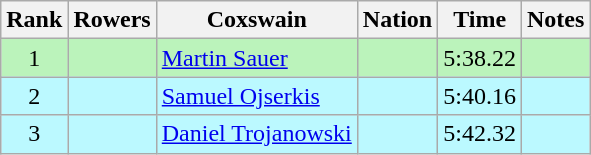<table class="wikitable sortable" style="text-align:center">
<tr>
<th>Rank</th>
<th>Rowers</th>
<th>Coxswain</th>
<th>Nation</th>
<th>Time</th>
<th>Notes</th>
</tr>
<tr bgcolor=bbf3bb>
<td>1</td>
<td></td>
<td align=left><a href='#'>Martin Sauer</a></td>
<td align=left></td>
<td>5:38.22</td>
<td></td>
</tr>
<tr bgcolor=bbf9ff>
<td>2</td>
<td></td>
<td align=left><a href='#'>Samuel Ojserkis</a></td>
<td align=left></td>
<td>5:40.16</td>
<td></td>
</tr>
<tr bgcolor=bbf9ff>
<td>3</td>
<td></td>
<td align=left><a href='#'>Daniel Trojanowski</a></td>
<td align=left></td>
<td>5:42.32</td>
<td></td>
</tr>
</table>
